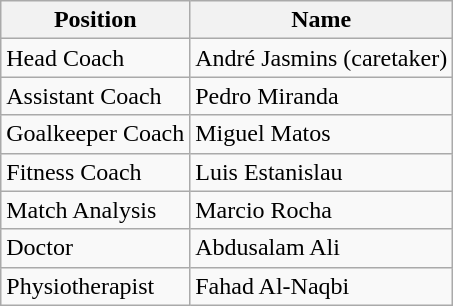<table class="wikitable" style="text-align:left;">
<tr>
<th>Position</th>
<th>Name</th>
</tr>
<tr>
<td>Head Coach</td>
<td> André Jasmins (caretaker)</td>
</tr>
<tr>
<td>Assistant Coach</td>
<td> Pedro Miranda</td>
</tr>
<tr>
<td>Goalkeeper Coach</td>
<td> Miguel Matos</td>
</tr>
<tr>
<td>Fitness Coach</td>
<td> Luis Estanislau</td>
</tr>
<tr>
<td>Match Analysis</td>
<td> Marcio Rocha</td>
</tr>
<tr>
<td>Doctor</td>
<td> Abdusalam Ali</td>
</tr>
<tr>
<td>Physiotherapist</td>
<td> Fahad Al-Naqbi</td>
</tr>
</table>
